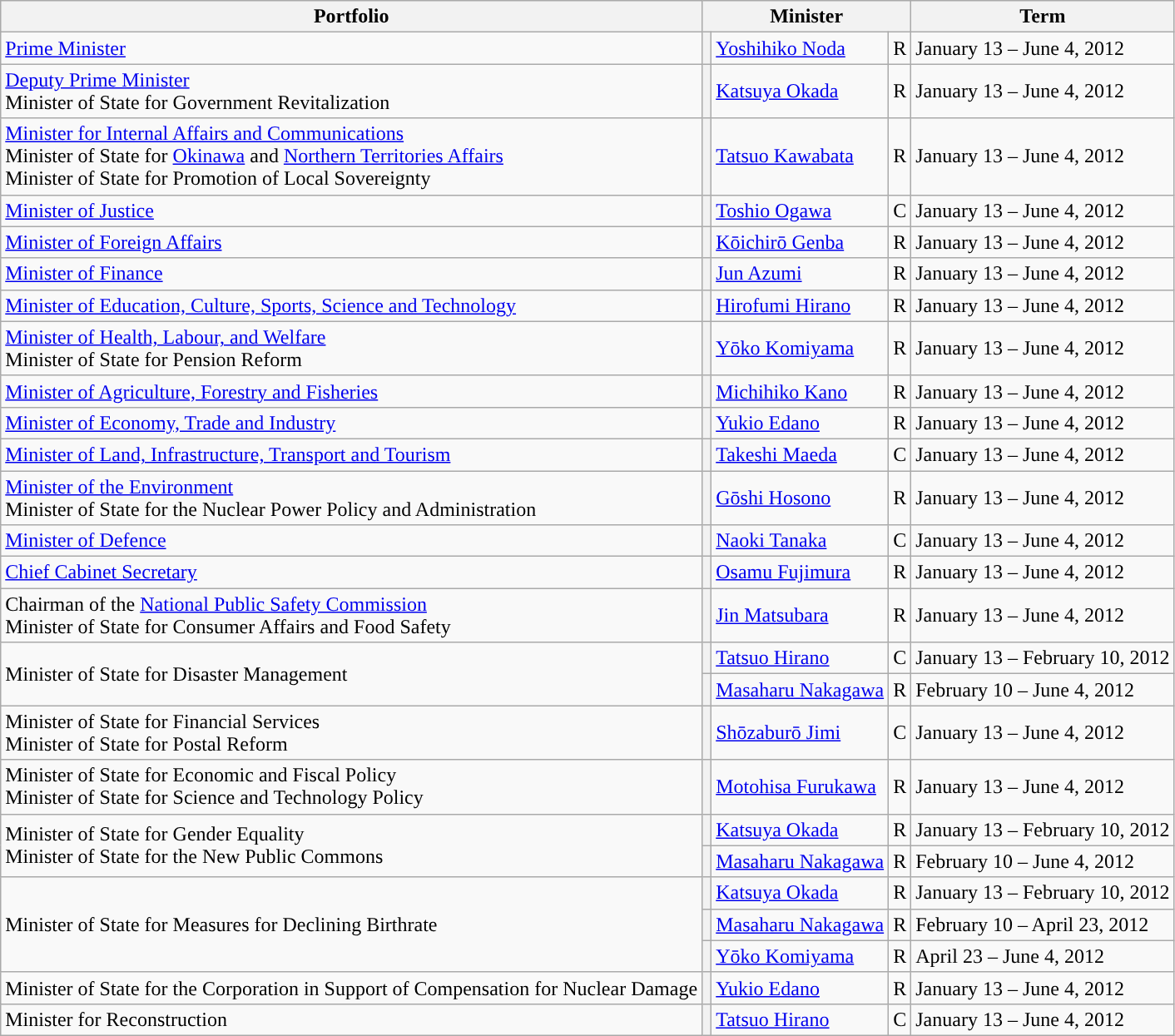<table class="wikitable">
<tr>
<th>Portfolio</th>
<th colspan=3>Minister</th>
<th colspan=2>Term</th>
</tr>
<tr>
<td><a href='#'>Prime Minister</a></td>
<th style="color:inherit;background-color: "></th>
<td><a href='#'>Yoshihiko Noda</a></td>
<td>R</td>
<td>January 13 – June 4, 2012</td>
</tr>
<tr>
<td><a href='#'>Deputy Prime Minister</a> <br> Minister of State for Government Revitalization</td>
<th style="color:inherit;background-color: "></th>
<td><a href='#'>Katsuya Okada</a></td>
<td>R</td>
<td>January 13 – June 4, 2012</td>
</tr>
<tr>
<td><a href='#'>Minister for Internal Affairs and Communications</a> <br> Minister of State for <a href='#'>Okinawa</a> and <a href='#'>Northern Territories Affairs</a> <br>Minister of State for Promotion of Local Sovereignty</td>
<th style="color:inherit;background-color: "></th>
<td><a href='#'>Tatsuo Kawabata</a></td>
<td>R</td>
<td>January 13 – June 4, 2012</td>
</tr>
<tr>
<td><a href='#'>Minister of Justice</a></td>
<th style="color:inherit;background-color: "></th>
<td><a href='#'>Toshio Ogawa</a></td>
<td>C</td>
<td>January 13 – June 4, 2012</td>
</tr>
<tr>
<td><a href='#'>Minister of Foreign Affairs</a></td>
<th style="color:inherit;background-color: "></th>
<td><a href='#'>Kōichirō Genba</a></td>
<td>R</td>
<td>January 13 – June 4, 2012</td>
</tr>
<tr>
<td><a href='#'>Minister of Finance</a></td>
<th style="color:inherit;background-color: "></th>
<td><a href='#'>Jun Azumi</a></td>
<td>R</td>
<td>January 13 – June 4, 2012</td>
</tr>
<tr>
<td><a href='#'>Minister of Education, Culture, Sports, Science and Technology</a></td>
<th style="color:inherit;background-color: "></th>
<td><a href='#'>Hirofumi Hirano</a></td>
<td>R</td>
<td>January 13 – June 4, 2012</td>
</tr>
<tr>
<td><a href='#'>Minister of Health, Labour, and Welfare</a> <br> Minister of State for Pension Reform</td>
<th style="color:inherit;background-color: "></th>
<td><a href='#'>Yōko Komiyama</a></td>
<td>R</td>
<td>January 13 – June 4, 2012</td>
</tr>
<tr>
<td><a href='#'>Minister of Agriculture, Forestry and Fisheries</a></td>
<th style="color:inherit;background-color: "></th>
<td><a href='#'>Michihiko Kano</a></td>
<td>R</td>
<td>January 13 – June 4, 2012</td>
</tr>
<tr>
<td><a href='#'>Minister of Economy, Trade and Industry</a></td>
<th style="color:inherit;background-color: "></th>
<td><a href='#'>Yukio Edano</a></td>
<td>R</td>
<td>January 13 – June 4, 2012</td>
</tr>
<tr>
<td><a href='#'>Minister of Land, Infrastructure, Transport and Tourism</a></td>
<th style="color:inherit;background-color: "></th>
<td><a href='#'>Takeshi Maeda</a></td>
<td>C</td>
<td>January 13 – June 4, 2012</td>
</tr>
<tr>
<td><a href='#'>Minister of the Environment</a> <br> Minister of State for the Nuclear Power Policy and Administration</td>
<th style="color:inherit;background-color: "></th>
<td><a href='#'>Gōshi Hosono</a></td>
<td>R</td>
<td>January 13 – June 4, 2012</td>
</tr>
<tr>
<td><a href='#'>Minister of Defence</a></td>
<th style="color:inherit;background-color: "></th>
<td><a href='#'>Naoki Tanaka</a></td>
<td>C</td>
<td>January 13 – June 4, 2012</td>
</tr>
<tr>
<td><a href='#'>Chief Cabinet Secretary</a></td>
<th style="color:inherit;background-color: "></th>
<td><a href='#'>Osamu Fujimura</a></td>
<td>R</td>
<td>January 13 – June 4, 2012</td>
</tr>
<tr>
<td>Chairman of the <a href='#'>National Public Safety Commission</a> <br> Minister of State for Consumer Affairs and Food Safety</td>
<th style="color:inherit;background-color: "></th>
<td><a href='#'>Jin Matsubara</a></td>
<td>R</td>
<td>January 13 – June 4, 2012</td>
</tr>
<tr>
<td rowspan="2">Minister of State for Disaster Management</td>
<th style="color:inherit;background-color: "></th>
<td><a href='#'>Tatsuo Hirano</a></td>
<td>C</td>
<td>January 13 – February 10, 2012</td>
</tr>
<tr>
<th style="color:inherit;background-color: "></th>
<td><a href='#'>Masaharu Nakagawa</a></td>
<td>R</td>
<td>February 10 – June 4, 2012</td>
</tr>
<tr>
<td>Minister of State for Financial Services <br> Minister of State for Postal Reform</td>
<th style="color:inherit;background-color: "></th>
<td><a href='#'>Shōzaburō Jimi</a></td>
<td>C</td>
<td>January 13 – June 4, 2012</td>
</tr>
<tr>
<td>Minister of State for Economic and Fiscal Policy <br> Minister of State for Science and Technology Policy</td>
<th style="color:inherit;background-color: "></th>
<td><a href='#'>Motohisa Furukawa</a></td>
<td>R</td>
<td>January 13 – June 4, 2012</td>
</tr>
<tr>
<td rowspan="2">Minister of State for Gender Equality <br> Minister of State for the New Public Commons</td>
<th style="color:inherit;background-color: "></th>
<td><a href='#'>Katsuya Okada</a></td>
<td>R</td>
<td>January 13 – February 10, 2012</td>
</tr>
<tr>
<th style="color:inherit;background-color: "></th>
<td><a href='#'>Masaharu Nakagawa</a></td>
<td>R</td>
<td>February 10 – June 4, 2012</td>
</tr>
<tr>
<td rowspan="3">Minister of State for Measures for Declining Birthrate</td>
<th style="color:inherit;background-color: "></th>
<td><a href='#'>Katsuya Okada</a></td>
<td>R</td>
<td>January 13 – February 10, 2012</td>
</tr>
<tr>
<th style="color:inherit;background-color: "></th>
<td><a href='#'>Masaharu Nakagawa</a></td>
<td>R</td>
<td>February 10 – April 23, 2012</td>
</tr>
<tr>
<th style="color:inherit;background-color: "></th>
<td><a href='#'>Yōko Komiyama</a></td>
<td>R</td>
<td>April 23 – June 4, 2012</td>
</tr>
<tr>
<td>Minister of State for the Corporation in Support of Compensation for Nuclear Damage</td>
<th style="color:inherit;background-color: "></th>
<td><a href='#'>Yukio Edano</a></td>
<td>R</td>
<td>January 13 – June 4, 2012</td>
</tr>
<tr>
<td>Minister for Reconstruction</td>
<th style="color:inherit;background-color: "></th>
<td><a href='#'>Tatsuo Hirano</a></td>
<td>C</td>
<td>January 13 – June 4, 2012</td>
</tr>
</table>
